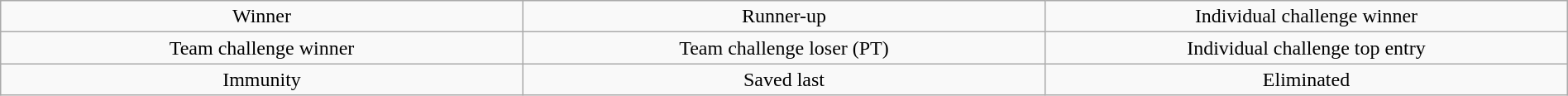<table class="wikitable" style="text-align:center; width:100%; align=center">
<tr>
<td width=250> Winner</td>
<td width=250> Runner-up</td>
<td width=250> Individual challenge winner</td>
</tr>
<tr>
<td> Team challenge winner</td>
<td> Team challenge loser (PT)</td>
<td> Individual challenge top entry</td>
</tr>
<tr>
<td> Immunity</td>
<td> Saved last</td>
<td> Eliminated</td>
</tr>
</table>
